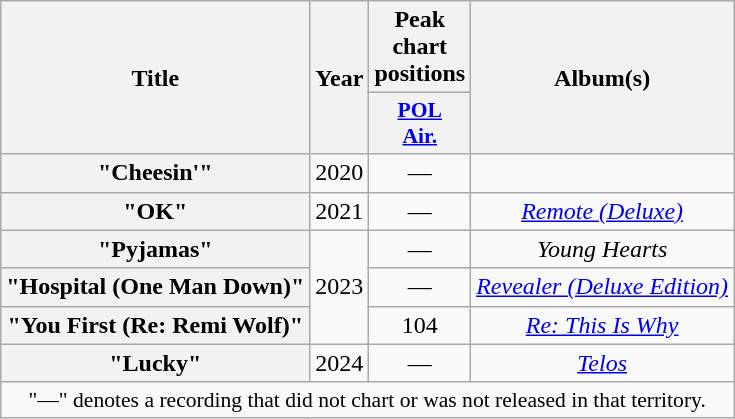<table class="wikitable plainrowheaders" style="text-align:center;">
<tr>
<th scope="col" rowspan="2">Title</th>
<th scope="col" rowspan="2">Year</th>
<th scope="col" colspan="1">Peak chart positions</th>
<th scope="col" rowspan="2">Album(s)</th>
</tr>
<tr>
<th scope="col" style="width:3em;font-size:90%;"><a href='#'>POL<br>Air.</a><br></th>
</tr>
<tr>
<th scope="row">"Cheesin'"<br></th>
<td>2020</td>
<td>—</td>
<td></td>
</tr>
<tr>
<th scope="row">"OK"<br></th>
<td>2021</td>
<td>—</td>
<td><em><a href='#'>Remote (Deluxe)</a></em></td>
</tr>
<tr>
<th scope="row">"Pyjamas"<br></th>
<td rowspan="3">2023</td>
<td>—</td>
<td><em>Young Hearts</em></td>
</tr>
<tr>
<th scope="row">"Hospital (One Man Down)"<br></th>
<td>—</td>
<td><em><a href='#'>Revealer (Deluxe Edition)</a></em></td>
</tr>
<tr>
<th scope="row">"You First (Re: Remi Wolf)"<br></th>
<td>104</td>
<td><em><a href='#'>Re: This Is Why</a></em></td>
</tr>
<tr>
<th scope="row">"Lucky"<br></th>
<td>2024</td>
<td>—</td>
<td><em><a href='#'>Telos</a></em></td>
</tr>
<tr>
<td colspan="8" style="font-size:90%">"—" denotes a recording that did not chart or was not released in that territory.</td>
</tr>
</table>
